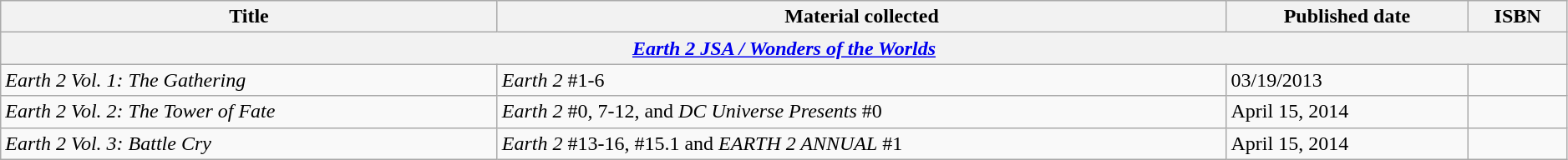<table class="wikitable sortable" width=99%>
<tr>
<th>Title</th>
<th>Material collected</th>
<th>Published date</th>
<th>ISBN</th>
</tr>
<tr>
<th colspan="4"><em><a href='#'>Earth 2 JSA / Wonders of the Worlds</a></em></th>
</tr>
<tr>
<td><em>Earth 2 Vol. 1: The Gathering</em></td>
<td><em>Earth 2</em> #1-6</td>
<td>03/19/2013</td>
<td></td>
</tr>
<tr>
<td><em>Earth 2 Vol. 2: The Tower of Fate</em></td>
<td><em>Earth 2</em> #0, 7-12, and <em>DC Universe Presents</em> #0</td>
<td>April 15, 2014</td>
<td></td>
</tr>
<tr>
<td><em>Earth 2 Vol. 3: Battle Cry</em></td>
<td><em>Earth 2</em> #13-16, #15.1 and <em>EARTH 2 ANNUAL</em> #1</td>
<td>April 15, 2014</td>
<td></td>
</tr>
</table>
